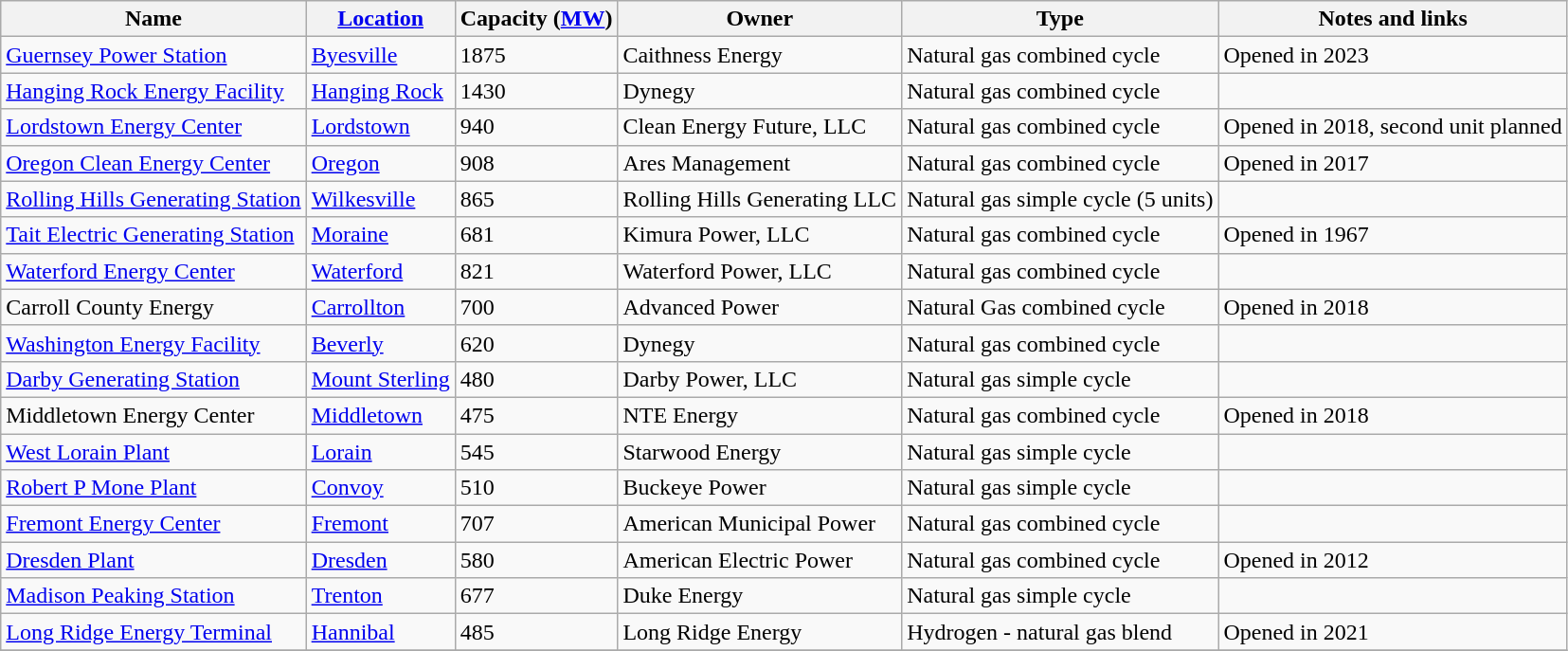<table class="wikitable sortable">
<tr>
<th>Name</th>
<th><a href='#'>Location</a></th>
<th>Capacity (<a href='#'>MW</a>)</th>
<th>Owner</th>
<th>Type</th>
<th>Notes and links</th>
</tr>
<tr>
<td><a href='#'>Guernsey Power Station</a></td>
<td><a href='#'>Byesville</a></td>
<td>1875</td>
<td>Caithness Energy</td>
<td>Natural gas combined cycle</td>
<td>Opened in 2023</td>
</tr>
<tr>
<td><a href='#'>Hanging Rock Energy Facility</a></td>
<td><a href='#'>Hanging Rock</a></td>
<td>1430</td>
<td>Dynegy</td>
<td>Natural gas combined cycle</td>
<td></td>
</tr>
<tr>
<td><a href='#'>Lordstown Energy Center</a></td>
<td><a href='#'>Lordstown</a></td>
<td>940</td>
<td>Clean Energy Future, LLC</td>
<td>Natural gas combined cycle</td>
<td>Opened in 2018, second unit planned</td>
</tr>
<tr>
<td><a href='#'>Oregon Clean Energy Center</a></td>
<td><a href='#'>Oregon</a></td>
<td>908</td>
<td>Ares Management</td>
<td>Natural gas combined cycle</td>
<td>Opened in 2017</td>
</tr>
<tr>
<td><a href='#'>Rolling Hills Generating Station</a></td>
<td><a href='#'>Wilkesville</a></td>
<td>865</td>
<td>Rolling Hills Generating LLC</td>
<td>Natural gas simple cycle (5 units)</td>
<td></td>
</tr>
<tr>
<td><a href='#'>Tait Electric Generating Station</a></td>
<td><a href='#'>Moraine</a></td>
<td>681</td>
<td>Kimura Power, LLC</td>
<td>Natural gas combined cycle</td>
<td>Opened in 1967</td>
</tr>
<tr>
<td><a href='#'>Waterford Energy Center</a></td>
<td><a href='#'>Waterford</a></td>
<td>821</td>
<td>Waterford Power, LLC</td>
<td>Natural gas combined cycle</td>
<td></td>
</tr>
<tr>
<td>Carroll County Energy</td>
<td><a href='#'>Carrollton</a></td>
<td>700</td>
<td>Advanced Power</td>
<td>Natural Gas combined cycle</td>
<td>Opened in 2018</td>
</tr>
<tr>
<td><a href='#'>Washington Energy Facility</a></td>
<td><a href='#'>Beverly</a></td>
<td>620</td>
<td>Dynegy</td>
<td>Natural gas combined cycle</td>
<td></td>
</tr>
<tr>
<td><a href='#'>Darby Generating Station</a></td>
<td><a href='#'>Mount Sterling</a></td>
<td>480</td>
<td>Darby Power, LLC</td>
<td>Natural gas simple cycle</td>
<td></td>
</tr>
<tr>
<td>Middletown Energy Center</td>
<td><a href='#'>Middletown</a></td>
<td>475</td>
<td>NTE Energy</td>
<td>Natural gas combined cycle</td>
<td>Opened in 2018</td>
</tr>
<tr>
<td><a href='#'>West Lorain Plant</a></td>
<td><a href='#'>Lorain</a></td>
<td>545</td>
<td>Starwood Energy</td>
<td>Natural gas simple cycle</td>
<td></td>
</tr>
<tr>
<td><a href='#'>Robert P Mone Plant</a></td>
<td><a href='#'>Convoy</a></td>
<td>510</td>
<td>Buckeye Power</td>
<td>Natural gas simple cycle</td>
<td></td>
</tr>
<tr>
<td><a href='#'>Fremont Energy Center</a></td>
<td><a href='#'>Fremont</a></td>
<td>707</td>
<td>American Municipal Power</td>
<td>Natural gas combined cycle</td>
<td></td>
</tr>
<tr>
<td><a href='#'>Dresden Plant</a></td>
<td><a href='#'>Dresden</a></td>
<td>580</td>
<td>American Electric Power</td>
<td>Natural gas combined cycle</td>
<td>Opened in 2012</td>
</tr>
<tr>
<td><a href='#'>Madison Peaking Station</a></td>
<td><a href='#'>Trenton</a></td>
<td>677</td>
<td>Duke Energy</td>
<td>Natural gas simple cycle</td>
<td></td>
</tr>
<tr>
<td><a href='#'>Long Ridge Energy Terminal</a></td>
<td><a href='#'>Hannibal</a></td>
<td>485</td>
<td>Long Ridge Energy</td>
<td>Hydrogen - natural gas blend</td>
<td>Opened in 2021 </td>
</tr>
<tr>
</tr>
</table>
